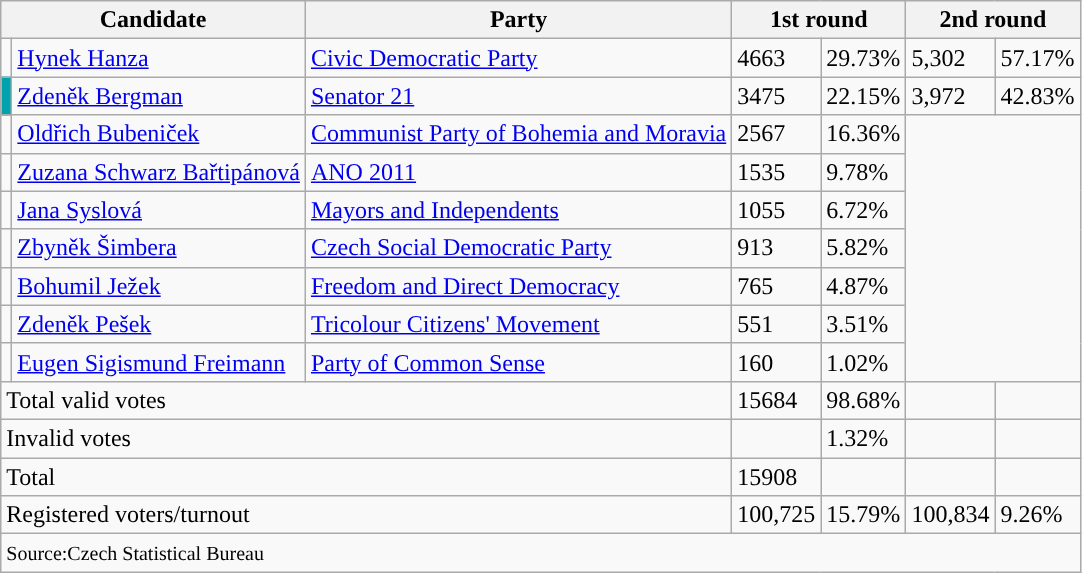<table class="wikitable">
<tr>
<th colspan="2">Candidate</th>
<th>Party</th>
<th colspan="2">1st round</th>
<th colspan="2">2nd round</th>
</tr>
<tr>
<td style="background-color:"></td>
<td><a href='#'>Hynek Hanza</a></td>
<td><a href='#'>Civic Democratic Party</a></td>
<td>4663</td>
<td>29.73%</td>
<td>5,302</td>
<td>57.17%</td>
</tr>
<tr>
<td style="background-color:#00A2AD"></td>
<td><a href='#'>Zdeněk Bergman</a></td>
<td><a href='#'>Senator 21</a></td>
<td>3475</td>
<td>22.15%</td>
<td>3,972</td>
<td>42.83%</td>
</tr>
<tr>
<td style="background-color:"></td>
<td><a href='#'>Oldřich Bubeniček</a></td>
<td><a href='#'>Communist Party of Bohemia and Moravia</a></td>
<td>2567</td>
<td>16.36%</td>
<td colspan=2 rowspan=7></td>
</tr>
<tr>
<td style="background-color:"></td>
<td><a href='#'>Zuzana Schwarz Bařtipánová</a></td>
<td><a href='#'>ANO 2011</a></td>
<td>1535</td>
<td>9.78%</td>
</tr>
<tr>
<td style="background-color:"></td>
<td><a href='#'>Jana Syslová</a></td>
<td><a href='#'>Mayors and Independents</a></td>
<td>1055</td>
<td>6.72%</td>
</tr>
<tr>
<td style="background-color:"></td>
<td><a href='#'>Zbyněk Šimbera</a></td>
<td><a href='#'>Czech Social Democratic Party</a></td>
<td>913</td>
<td>5.82%</td>
</tr>
<tr>
<td style="background-color:"></td>
<td><a href='#'>Bohumil Ježek</a></td>
<td><a href='#'>Freedom and Direct Democracy</a></td>
<td>765</td>
<td>4.87%</td>
</tr>
<tr>
<td style="background-color:"></td>
<td><a href='#'>Zdeněk Pešek</a></td>
<td><a href='#'>Tricolour Citizens' Movement</a></td>
<td>551</td>
<td>3.51%</td>
</tr>
<tr>
<td style="background-color:"></td>
<td><a href='#'>Eugen Sigismund Freimann</a></td>
<td><a href='#'>Party of Common Sense</a></td>
<td>160</td>
<td>1.02%</td>
</tr>
<tr>
<td style="text-align:left;" colspan="3">Total valid votes</td>
<td>15684</td>
<td>98.68%</td>
<td></td>
<td></td>
</tr>
<tr>
<td style="text-align:left;" colspan="3">Invalid votes</td>
<td></td>
<td>1.32%</td>
<td></td>
<td></td>
</tr>
<tr>
<td style="text-align:left;" colspan="3">Total</td>
<td>15908</td>
<td></td>
<td></td>
<td></td>
</tr>
<tr>
<td style="text-align:left;" colspan="3">Registered voters/turnout</td>
<td>100,725</td>
<td>15.79%</td>
<td>100,834</td>
<td>9.26%</td>
</tr>
<tr>
<td Colspan="7"><small>Source:Czech Statistical Bureau</small></td>
</tr>
</table>
